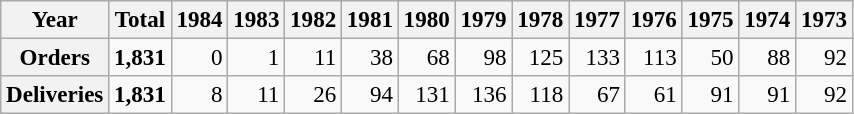<table class="wikitable" style="text-align:right; font-size:96%;">
<tr>
<th>Year</th>
<th style="width: 32px;">Total</th>
<th>1984</th>
<th>1983</th>
<th>1982</th>
<th>1981</th>
<th>1980</th>
<th>1979</th>
<th>1978</th>
<th>1977</th>
<th>1976</th>
<th>1975</th>
<th>1974</th>
<th>1973</th>
</tr>
<tr>
<th>Orders</th>
<td><strong>1,831</strong></td>
<td>0</td>
<td>1</td>
<td>11</td>
<td>38</td>
<td>68</td>
<td>98</td>
<td>125</td>
<td>133</td>
<td>113</td>
<td>50</td>
<td>88</td>
<td>92</td>
</tr>
<tr>
<th>Deliveries</th>
<td><strong>1,831</strong></td>
<td>8</td>
<td>11</td>
<td>26</td>
<td>94</td>
<td>131</td>
<td>136</td>
<td>118</td>
<td>67</td>
<td>61</td>
<td>91</td>
<td>91</td>
<td>92</td>
</tr>
</table>
